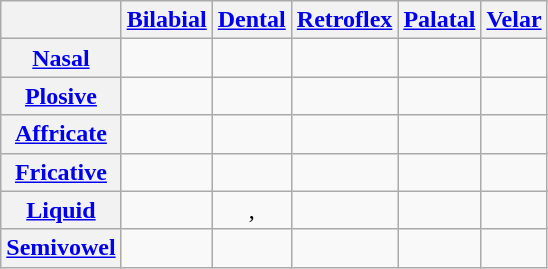<table class="wikitable" style="text-align:center;">
<tr>
<th></th>
<th><a href='#'>Bilabial</a></th>
<th><a href='#'>Dental</a></th>
<th><a href='#'>Retroflex</a></th>
<th><a href='#'>Palatal</a></th>
<th><a href='#'>Velar</a></th>
</tr>
<tr>
<th><a href='#'>Nasal</a></th>
<td></td>
<td></td>
<td></td>
<td></td>
<td></td>
</tr>
<tr>
<th><a href='#'>Plosive</a></th>
<td></td>
<td></td>
<td></td>
<td></td>
<td></td>
</tr>
<tr>
<th><a href='#'>Affricate</a></th>
<td></td>
<td></td>
<td></td>
<td></td>
<td></td>
</tr>
<tr>
<th><a href='#'>Fricative</a></th>
<td></td>
<td></td>
<td></td>
<td></td>
<td></td>
</tr>
<tr>
<th><a href='#'>Liquid</a></th>
<td></td>
<td>, </td>
<td></td>
<td></td>
<td></td>
</tr>
<tr>
<th><a href='#'>Semivowel</a></th>
<td></td>
<td></td>
<td></td>
<td></td>
<td></td>
</tr>
</table>
